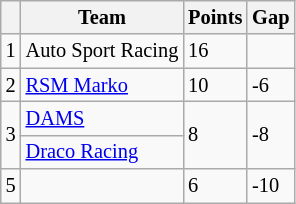<table class="wikitable" style="font-size: 85%;">
<tr>
<th></th>
<th>Team</th>
<th>Points</th>
<th>Gap</th>
</tr>
<tr>
<td align="center">1</td>
<td> Auto Sport Racing</td>
<td>16</td>
<td></td>
</tr>
<tr>
<td align="center">2</td>
<td> <a href='#'>RSM Marko</a></td>
<td>10</td>
<td>-6</td>
</tr>
<tr>
<td align="center" rowspan=2>3</td>
<td> <a href='#'>DAMS</a></td>
<td rowspan=2>8</td>
<td rowspan=2>-8</td>
</tr>
<tr>
<td> <a href='#'>Draco Racing</a></td>
</tr>
<tr>
<td align="center">5</td>
<td></td>
<td>6</td>
<td>-10</td>
</tr>
</table>
